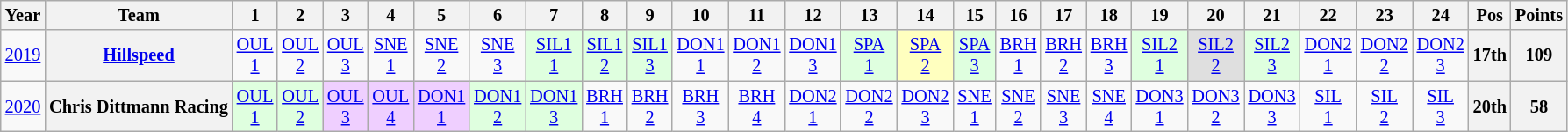<table class="wikitable" style="text-align:center; font-size:85%">
<tr>
<th>Year</th>
<th>Team</th>
<th>1</th>
<th>2</th>
<th>3</th>
<th>4</th>
<th>5</th>
<th>6</th>
<th>7</th>
<th>8</th>
<th>9</th>
<th>10</th>
<th>11</th>
<th>12</th>
<th>13</th>
<th>14</th>
<th>15</th>
<th>16</th>
<th>17</th>
<th>18</th>
<th>19</th>
<th>20</th>
<th>21</th>
<th>22</th>
<th>23</th>
<th>24</th>
<th>Pos</th>
<th>Points</th>
</tr>
<tr>
<td><a href='#'>2019</a></td>
<th><a href='#'>Hillspeed</a></th>
<td><a href='#'>OUL<br>1</a></td>
<td><a href='#'>OUL<br>2</a></td>
<td><a href='#'>OUL<br>3</a></td>
<td><a href='#'>SNE<br>1</a></td>
<td><a href='#'>SNE<br>2</a></td>
<td><a href='#'>SNE<br>3</a></td>
<td style="background:#DFFFDF;"><a href='#'>SIL1<br>1</a><br></td>
<td style="background:#DFFFDF;"><a href='#'>SIL1<br>2</a><br></td>
<td style="background:#DFFFDF;"><a href='#'>SIL1<br>3</a><br></td>
<td><a href='#'>DON1<br>1</a></td>
<td><a href='#'>DON1<br>2</a></td>
<td><a href='#'>DON1<br>3</a></td>
<td style="background:#DFFFDF;"><a href='#'>SPA<br>1</a><br></td>
<td style="background:#FFFFBF;"><a href='#'>SPA<br>2</a><br></td>
<td style="background:#DFFFDF;"><a href='#'>SPA<br>3</a><br></td>
<td><a href='#'>BRH<br>1</a></td>
<td><a href='#'>BRH<br>2</a></td>
<td><a href='#'>BRH<br>3</a></td>
<td style="background:#DFFFDF;"><a href='#'>SIL2<br>1</a><br></td>
<td style="background:#DFDFDF;"><a href='#'>SIL2<br>2</a><br></td>
<td style="background:#DFFFDF;"><a href='#'>SIL2<br>3</a><br></td>
<td><a href='#'>DON2<br>1</a></td>
<td><a href='#'>DON2<br>2</a></td>
<td><a href='#'>DON2<br>3</a></td>
<th>17th</th>
<th>109</th>
</tr>
<tr>
<td><a href='#'>2020</a></td>
<th>Chris Dittmann Racing</th>
<td style="background:#DFFFDF;"><a href='#'>OUL<br>1</a><br></td>
<td style="background:#DFFFDF;"><a href='#'>OUL<br>2</a><br></td>
<td style="background:#EFCFFF;"><a href='#'>OUL<br>3</a><br></td>
<td style="background:#EFCFFF;"><a href='#'>OUL<br>4</a><br></td>
<td style="background:#EFCFFF;"><a href='#'>DON1<br>1</a><br></td>
<td style="background:#DFFFDF;"><a href='#'>DON1<br>2</a><br></td>
<td style="background:#DFFFDF;"><a href='#'>DON1<br>3</a><br></td>
<td><a href='#'>BRH<br>1</a></td>
<td><a href='#'>BRH<br>2</a></td>
<td><a href='#'>BRH<br>3</a></td>
<td><a href='#'>BRH<br>4</a></td>
<td><a href='#'>DON2<br>1</a></td>
<td><a href='#'>DON2<br>2</a></td>
<td><a href='#'>DON2<br>3</a></td>
<td><a href='#'>SNE<br>1</a></td>
<td><a href='#'>SNE<br>2</a></td>
<td><a href='#'>SNE<br>3</a></td>
<td><a href='#'>SNE<br>4</a></td>
<td><a href='#'>DON3<br>1</a></td>
<td><a href='#'>DON3<br>2</a></td>
<td><a href='#'>DON3<br>3</a></td>
<td><a href='#'>SIL<br>1</a></td>
<td><a href='#'>SIL<br>2</a></td>
<td><a href='#'>SIL<br>3</a></td>
<th>20th</th>
<th>58</th>
</tr>
</table>
